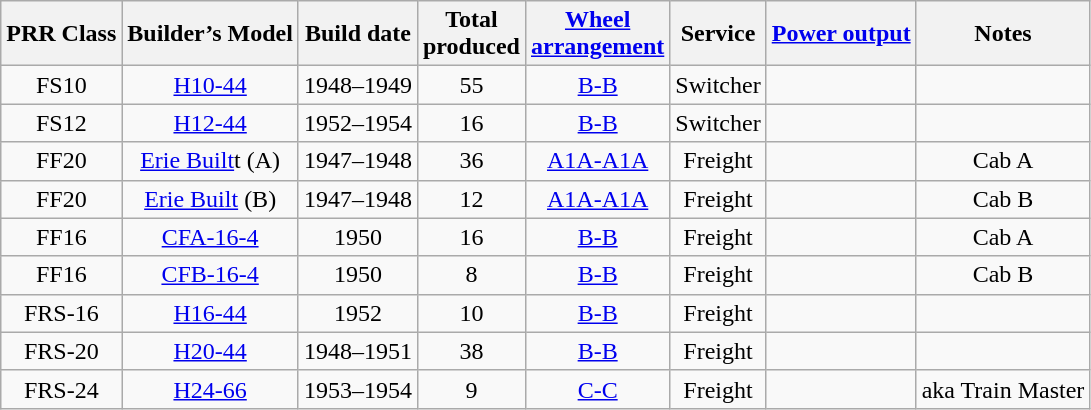<table class="wikitable sortable">
<tr>
<th>PRR Class</th>
<th>Builder’s Model</th>
<th>Build date</th>
<th>Total<br>produced</th>
<th><a href='#'>Wheel<br>arrangement</a></th>
<th>Service</th>
<th><a href='#'>Power output</a></th>
<th class="unsortable">Notes</th>
</tr>
<tr style=text-align:center>
<td>FS10</td>
<td><a href='#'>H10-44</a></td>
<td>1948–1949</td>
<td>55</td>
<td><a href='#'>B-B</a></td>
<td>Switcher</td>
<td></td>
<td></td>
</tr>
<tr style=text-align:center>
<td>FS12</td>
<td><a href='#'>H12-44</a></td>
<td>1952–1954</td>
<td>16</td>
<td><a href='#'>B-B</a></td>
<td>Switcher</td>
<td></td>
<td></td>
</tr>
<tr style=text-align:center>
<td>FF20</td>
<td><a href='#'>Erie Built</a>t (A)</td>
<td>1947–1948</td>
<td>36</td>
<td><a href='#'>A1A-A1A</a></td>
<td>Freight</td>
<td></td>
<td>Cab A</td>
</tr>
<tr style=text-align:center>
<td>FF20</td>
<td><a href='#'>Erie Built</a> (B)</td>
<td>1947–1948</td>
<td>12</td>
<td><a href='#'>A1A-A1A</a></td>
<td>Freight</td>
<td></td>
<td>Cab B</td>
</tr>
<tr style=text-align:center>
<td>FF16</td>
<td><a href='#'>CFA-16-4</a></td>
<td>1950</td>
<td>16</td>
<td><a href='#'>B-B</a></td>
<td>Freight</td>
<td></td>
<td>Cab A</td>
</tr>
<tr style=text-align:center>
<td>FF16</td>
<td><a href='#'>CFB-16-4</a></td>
<td>1950</td>
<td>8</td>
<td><a href='#'>B-B</a></td>
<td>Freight</td>
<td></td>
<td>Cab B</td>
</tr>
<tr style=text-align:center>
<td>FRS-16</td>
<td><a href='#'>H16-44</a></td>
<td>1952</td>
<td>10</td>
<td><a href='#'>B-B</a></td>
<td>Freight</td>
<td></td>
<td></td>
</tr>
<tr style=text-align:center>
<td>FRS-20</td>
<td><a href='#'>H20-44</a></td>
<td>1948–1951</td>
<td>38</td>
<td><a href='#'>B-B</a></td>
<td>Freight</td>
<td></td>
<td></td>
</tr>
<tr style=text-align:center>
<td>FRS-24</td>
<td><a href='#'>H24-66</a></td>
<td>1953–1954</td>
<td>9</td>
<td><a href='#'>C-C</a></td>
<td>Freight</td>
<td></td>
<td>aka Train Master</td>
</tr>
</table>
